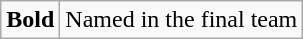<table class=wikitable>
<tr>
<td><strong>Bold</strong></td>
<td>Named in the final team</td>
</tr>
</table>
